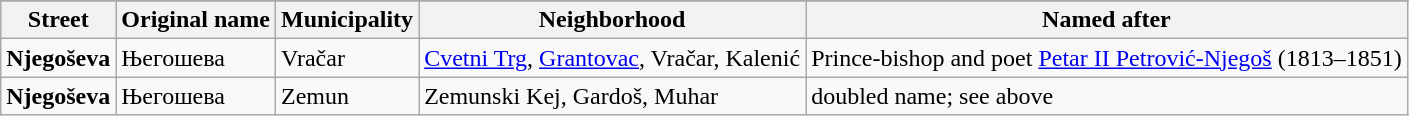<table class="wikitable sortable">
<tr style="background-color:#DDDDDD;text-align:center;">
</tr>
<tr>
<th>Street</th>
<th>Original name</th>
<th>Municipality</th>
<th>Neighborhood</th>
<th>Named after</th>
</tr>
<tr>
<td><strong>Njegoševa</strong></td>
<td>Његошева</td>
<td>Vračar</td>
<td><a href='#'>Cvetni Trg</a>, <a href='#'>Grantovac</a>, Vračar, Kalenić</td>
<td>Prince-bishop and poet <a href='#'>Petar II Petrović-Njegoš</a> (1813–1851)</td>
</tr>
<tr>
<td><strong>Njegoševa</strong></td>
<td>Његошева</td>
<td>Zemun</td>
<td>Zemunski Kej, Gardoš, Muhar</td>
<td>doubled name; see above</td>
</tr>
</table>
